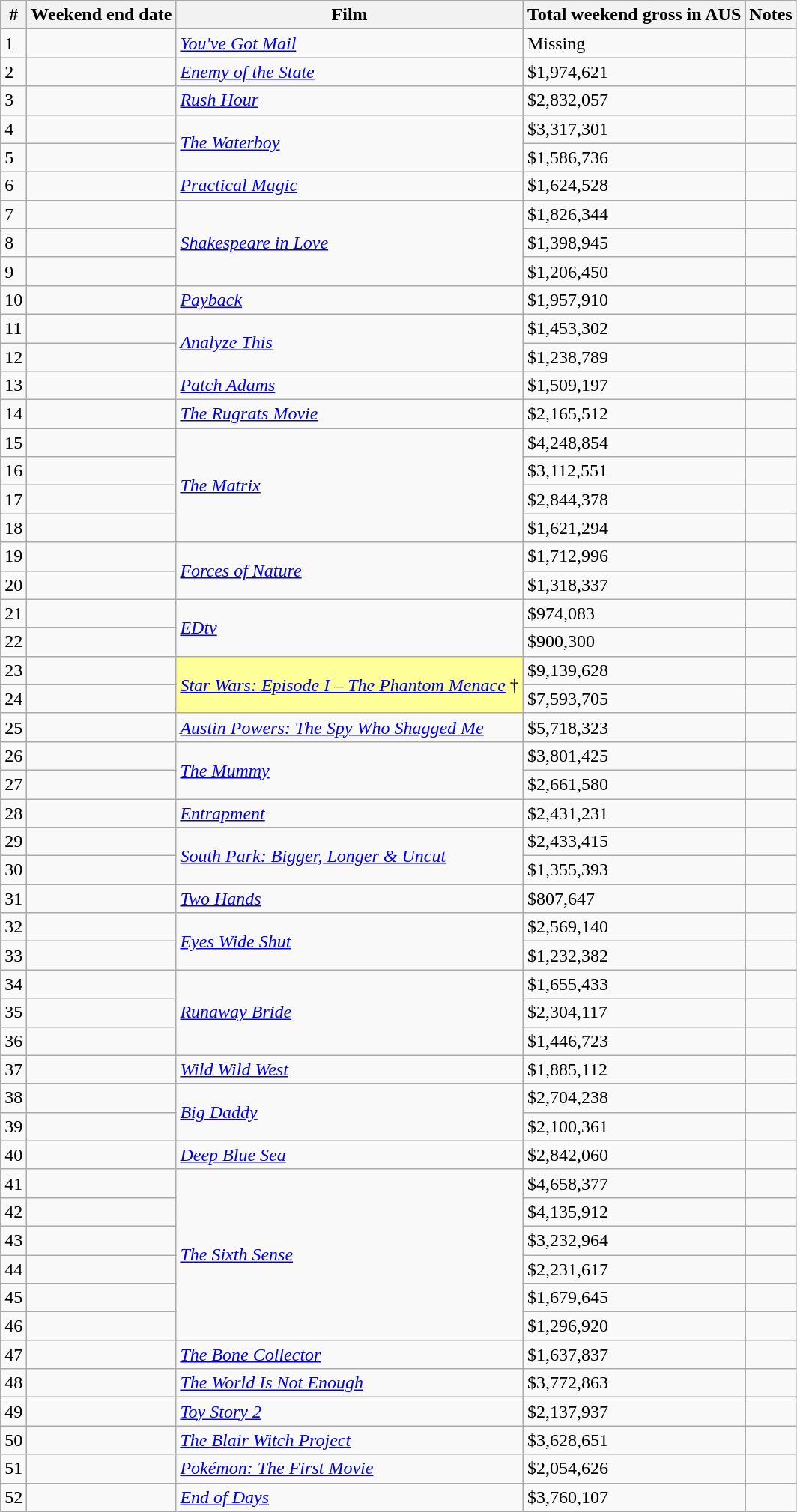<table class="wikitable sortable">
<tr>
<th abbr="Week">#</th>
<th abbr="Date">Weekend end date</th>
<th>Film</th>
<th>Total weekend gross in AUS</th>
<th>Notes</th>
</tr>
<tr>
<td>1</td>
<td></td>
<td><em><a href='#'>You've Got Mail</a></em></td>
<td>Missing</td>
<td></td>
</tr>
<tr>
<td>2</td>
<td></td>
<td><em><a href='#'>Enemy of the State</a></em></td>
<td>$1,974,621</td>
<td></td>
</tr>
<tr>
<td>3</td>
<td></td>
<td><em><a href='#'>Rush Hour</a></em></td>
<td>$2,832,057</td>
<td></td>
</tr>
<tr>
<td>4</td>
<td></td>
<td rowspan="2"><em><a href='#'>The Waterboy</a></em></td>
<td>$3,317,301</td>
<td></td>
</tr>
<tr>
<td>5</td>
<td></td>
<td>$1,586,736</td>
<td></td>
</tr>
<tr>
<td>6</td>
<td></td>
<td><em><a href='#'>Practical Magic</a></em></td>
<td>$1,624,528</td>
<td></td>
</tr>
<tr>
<td>7</td>
<td></td>
<td rowspan="3"><em><a href='#'>Shakespeare in Love</a></em></td>
<td>$1,826,344</td>
<td></td>
</tr>
<tr>
<td>8</td>
<td></td>
<td>$1,398,945</td>
<td></td>
</tr>
<tr>
<td>9</td>
<td></td>
<td>$1,206,450</td>
<td></td>
</tr>
<tr>
<td>10</td>
<td></td>
<td><em><a href='#'>Payback</a></em></td>
<td>$1,957,910</td>
<td></td>
</tr>
<tr>
<td>11</td>
<td></td>
<td rowspan="2"><em><a href='#'>Analyze This</a></em></td>
<td>$1,453,302</td>
<td></td>
</tr>
<tr>
<td>12</td>
<td></td>
<td>$1,238,789</td>
<td></td>
</tr>
<tr>
<td>13</td>
<td></td>
<td><em><a href='#'>Patch Adams</a></em></td>
<td>$1,509,197</td>
<td></td>
</tr>
<tr>
<td>14</td>
<td></td>
<td><em><a href='#'>The Rugrats Movie</a></em></td>
<td>$2,165,512</td>
<td></td>
</tr>
<tr>
<td>15</td>
<td></td>
<td rowspan="4"><em><a href='#'>The Matrix</a></em></td>
<td>$4,248,854</td>
<td></td>
</tr>
<tr>
<td>16</td>
<td></td>
<td>$3,112,551</td>
<td></td>
</tr>
<tr>
<td>17</td>
<td></td>
<td>$2,844,378</td>
<td></td>
</tr>
<tr>
<td>18</td>
<td></td>
<td>$1,621,294</td>
<td></td>
</tr>
<tr>
<td>19</td>
<td></td>
<td rowspan="2"><em><a href='#'>Forces of Nature</a></em></td>
<td>$1,712,996</td>
<td></td>
</tr>
<tr>
<td>20</td>
<td></td>
<td>$1,318,337</td>
<td></td>
</tr>
<tr>
<td>21</td>
<td></td>
<td rowspan="2"><em><a href='#'>EDtv</a></em></td>
<td>$974,083</td>
<td></td>
</tr>
<tr>
<td>22</td>
<td></td>
<td>$900,300</td>
<td></td>
</tr>
<tr>
<td>23</td>
<td></td>
<td rowspan="2" style="background-color:#FFFF99"><em><a href='#'>Star Wars: Episode I – The Phantom Menace</a></em> †</td>
<td>$9,139,628</td>
<td></td>
</tr>
<tr>
<td>24</td>
<td></td>
<td>$7,593,705</td>
<td></td>
</tr>
<tr>
<td>25</td>
<td></td>
<td><em><a href='#'>Austin Powers: The Spy Who Shagged Me</a></em></td>
<td>$5,718,323</td>
<td></td>
</tr>
<tr>
<td>26</td>
<td></td>
<td rowspan="2"><em><a href='#'>The Mummy</a></em></td>
<td>$3,801,425</td>
<td></td>
</tr>
<tr>
<td>27</td>
<td></td>
<td>$2,661,580</td>
<td></td>
</tr>
<tr>
<td>28</td>
<td></td>
<td><em><a href='#'>Entrapment</a></em></td>
<td>$2,431,231</td>
<td></td>
</tr>
<tr>
<td>29</td>
<td></td>
<td rowspan="2"><em><a href='#'>South Park: Bigger, Longer & Uncut</a></em></td>
<td>$2,433,415</td>
<td></td>
</tr>
<tr>
<td>30</td>
<td></td>
<td>$1,355,393</td>
<td></td>
</tr>
<tr>
<td>31</td>
<td></td>
<td><em><a href='#'>Two Hands</a></em></td>
<td>$807,647</td>
<td></td>
</tr>
<tr>
<td>32</td>
<td></td>
<td rowspan="2"><em><a href='#'>Eyes Wide Shut</a></em></td>
<td>$2,569,140</td>
<td></td>
</tr>
<tr>
<td>33</td>
<td></td>
<td>$1,232,382</td>
<td></td>
</tr>
<tr>
<td>34</td>
<td></td>
<td rowspan="3"><em><a href='#'>Runaway Bride</a></em></td>
<td>$1,655,433</td>
<td></td>
</tr>
<tr>
<td>35</td>
<td></td>
<td>$2,304,117</td>
<td></td>
</tr>
<tr>
<td>36</td>
<td></td>
<td>$1,446,723</td>
<td></td>
</tr>
<tr>
<td>37</td>
<td></td>
<td><em><a href='#'>Wild Wild West</a></em></td>
<td>$1,885,112</td>
<td></td>
</tr>
<tr>
<td>38</td>
<td></td>
<td rowspan="2"><em><a href='#'>Big Daddy</a></em></td>
<td>$2,704,238</td>
<td></td>
</tr>
<tr>
<td>39</td>
<td></td>
<td>$2,100,361</td>
<td></td>
</tr>
<tr>
<td>40</td>
<td></td>
<td><em><a href='#'>Deep Blue Sea</a></em></td>
<td>$2,842,060</td>
<td></td>
</tr>
<tr>
<td>41</td>
<td></td>
<td rowspan="6"><em><a href='#'>The Sixth Sense</a></em></td>
<td>$4,658,377</td>
<td></td>
</tr>
<tr>
<td>42</td>
<td></td>
<td>$4,135,912</td>
<td></td>
</tr>
<tr>
<td>43</td>
<td></td>
<td>$3,232,964</td>
<td></td>
</tr>
<tr>
<td>44</td>
<td></td>
<td>$2,231,617</td>
<td></td>
</tr>
<tr>
<td>45</td>
<td></td>
<td>$1,679,645</td>
<td></td>
</tr>
<tr>
<td>46</td>
<td></td>
<td>$1,296,920</td>
<td></td>
</tr>
<tr>
<td>47</td>
<td></td>
<td><em><a href='#'>The Bone Collector</a></em></td>
<td>$1,637,837</td>
<td></td>
</tr>
<tr>
<td>48</td>
<td></td>
<td><em><a href='#'>The World Is Not Enough</a></em></td>
<td>$3,772,863</td>
<td></td>
</tr>
<tr>
<td>49</td>
<td></td>
<td><em><a href='#'>Toy Story 2</a></em></td>
<td>$2,137,937</td>
<td></td>
</tr>
<tr>
<td>50</td>
<td></td>
<td><em><a href='#'>The Blair Witch Project</a></em></td>
<td>$3,628,651</td>
<td></td>
</tr>
<tr>
<td>51</td>
<td></td>
<td><em><a href='#'>Pokémon: The First Movie</a></em></td>
<td>$2,054,626</td>
<td></td>
</tr>
<tr>
<td>52</td>
<td></td>
<td><em><a href='#'>End of Days</a></em></td>
<td>$3,760,107</td>
<td></td>
</tr>
<tr>
</tr>
</table>
